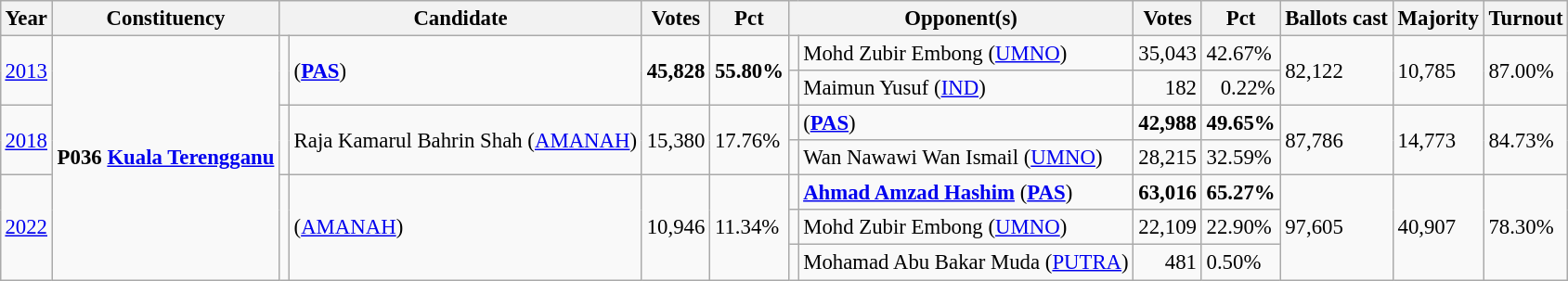<table class="wikitable" style="margin:0.5em ; font-size:95%">
<tr>
<th>Year</th>
<th>Constituency</th>
<th colspan=2>Candidate</th>
<th>Votes</th>
<th>Pct</th>
<th colspan=2>Opponent(s)</th>
<th>Votes</th>
<th>Pct</th>
<th>Ballots cast</th>
<th>Majority</th>
<th>Turnout</th>
</tr>
<tr>
<td rowspan=2><a href='#'>2013</a></td>
<td rowspan=7><strong>P036 <a href='#'>Kuala Terengganu</a></strong></td>
<td rowspan=2 ></td>
<td rowspan=2> (<strong><a href='#'>PAS</a></strong>)</td>
<td rowspan=2 align="right"><strong>45,828</strong></td>
<td rowspan=2><strong>55.80%</strong></td>
<td></td>
<td>Mohd Zubir Embong (<a href='#'>UMNO</a>)</td>
<td align="right">35,043</td>
<td>42.67%</td>
<td rowspan=2>82,122</td>
<td rowspan=2>10,785</td>
<td rowspan=2>87.00%</td>
</tr>
<tr>
<td></td>
<td>Maimun Yusuf (<a href='#'>IND</a>)</td>
<td align="right">182</td>
<td align="right">0.22%</td>
</tr>
<tr>
<td rowspan=2><a href='#'>2018</a></td>
<td rowspan=2 ></td>
<td rowspan=2>Raja Kamarul Bahrin Shah (<a href='#'>AMANAH</a>)</td>
<td rowspan=2 align="right">15,380</td>
<td rowspan=2>17.76%</td>
<td></td>
<td> (<strong><a href='#'>PAS</a></strong>)</td>
<td align="right"><strong>42,988</strong></td>
<td><strong>49.65%</strong></td>
<td rowspan=2>87,786</td>
<td rowspan=2>14,773</td>
<td rowspan=2>84.73%</td>
</tr>
<tr>
<td></td>
<td>Wan Nawawi Wan Ismail (<a href='#'>UMNO</a>)</td>
<td align="right">28,215</td>
<td>32.59%</td>
</tr>
<tr>
<td rowspan=3><a href='#'>2022</a></td>
<td rowspan=3 ></td>
<td rowspan=3> (<a href='#'>AMANAH</a>)</td>
<td rowspan=3 align="right">10,946</td>
<td rowspan=3>11.34%</td>
<td></td>
<td><strong><a href='#'>Ahmad Amzad Hashim</a></strong> (<strong><a href='#'>PAS</a></strong>)</td>
<td align="right"><strong>63,016</strong></td>
<td><strong>65.27%</strong></td>
<td rowspan=3>97,605</td>
<td rowspan=3>40,907</td>
<td rowspan=3>78.30%</td>
</tr>
<tr>
<td></td>
<td>Mohd Zubir Embong (<a href='#'>UMNO</a>)</td>
<td align="right">22,109</td>
<td>22.90%</td>
</tr>
<tr>
<td></td>
<td>Mohamad Abu Bakar Muda (<a href='#'>PUTRA</a>)</td>
<td align="right">481</td>
<td>0.50%</td>
</tr>
</table>
